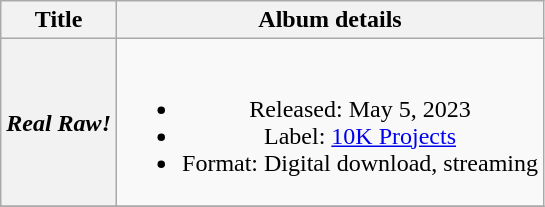<table class="wikitable plainrowheaders" style="text-align:center;">
<tr>
<th scope="col">Title</th>
<th scope="col">Album details</th>
</tr>
<tr>
<th scope="row"><em>Real Raw!</em></th>
<td><br><ul><li>Released: May 5, 2023</li><li>Label: <a href='#'>10K Projects</a></li><li>Format: Digital download, streaming</li></ul></td>
</tr>
<tr>
</tr>
</table>
